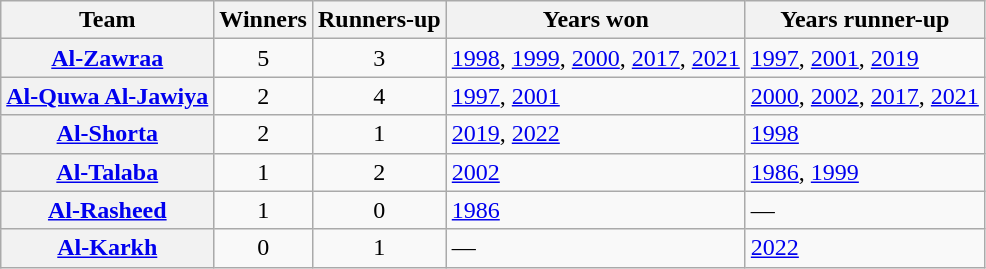<table class="wikitable plainrowheaders sortable">
<tr>
<th scope=col>Team</th>
<th scope=col>Winners</th>
<th scope=col>Runners-up</th>
<th scope=col class="unsortable">Years won</th>
<th scope=col class="unsortable">Years runner-up</th>
</tr>
<tr>
<th scope=row><a href='#'>Al-Zawraa</a></th>
<td align=center>5</td>
<td align=center>3</td>
<td><a href='#'>1998</a>, <a href='#'>1999</a>, <a href='#'>2000</a>, <a href='#'>2017</a>, <a href='#'>2021</a></td>
<td><a href='#'>1997</a>, <a href='#'>2001</a>, <a href='#'>2019</a></td>
</tr>
<tr>
<th scope=row><a href='#'>Al-Quwa Al-Jawiya</a></th>
<td align=center>2</td>
<td align=center>4</td>
<td><a href='#'>1997</a>, <a href='#'>2001</a></td>
<td><a href='#'>2000</a>, <a href='#'>2002</a>, <a href='#'>2017</a>, <a href='#'>2021</a></td>
</tr>
<tr>
<th scope=row><a href='#'>Al-Shorta</a></th>
<td align=center>2</td>
<td align=center>1</td>
<td><a href='#'>2019</a>, <a href='#'>2022</a></td>
<td><a href='#'>1998</a></td>
</tr>
<tr>
<th scope=row><a href='#'>Al-Talaba</a></th>
<td align=center>1</td>
<td align=center>2</td>
<td><a href='#'>2002</a></td>
<td><a href='#'>1986</a>, <a href='#'>1999</a></td>
</tr>
<tr>
<th scope=row><a href='#'>Al-Rasheed</a></th>
<td align=center>1</td>
<td align=center>0</td>
<td><a href='#'>1986</a></td>
<td>—</td>
</tr>
<tr>
<th scope=row><a href='#'>Al-Karkh</a></th>
<td align=center>0</td>
<td align=center>1</td>
<td>—</td>
<td><a href='#'>2022</a></td>
</tr>
</table>
